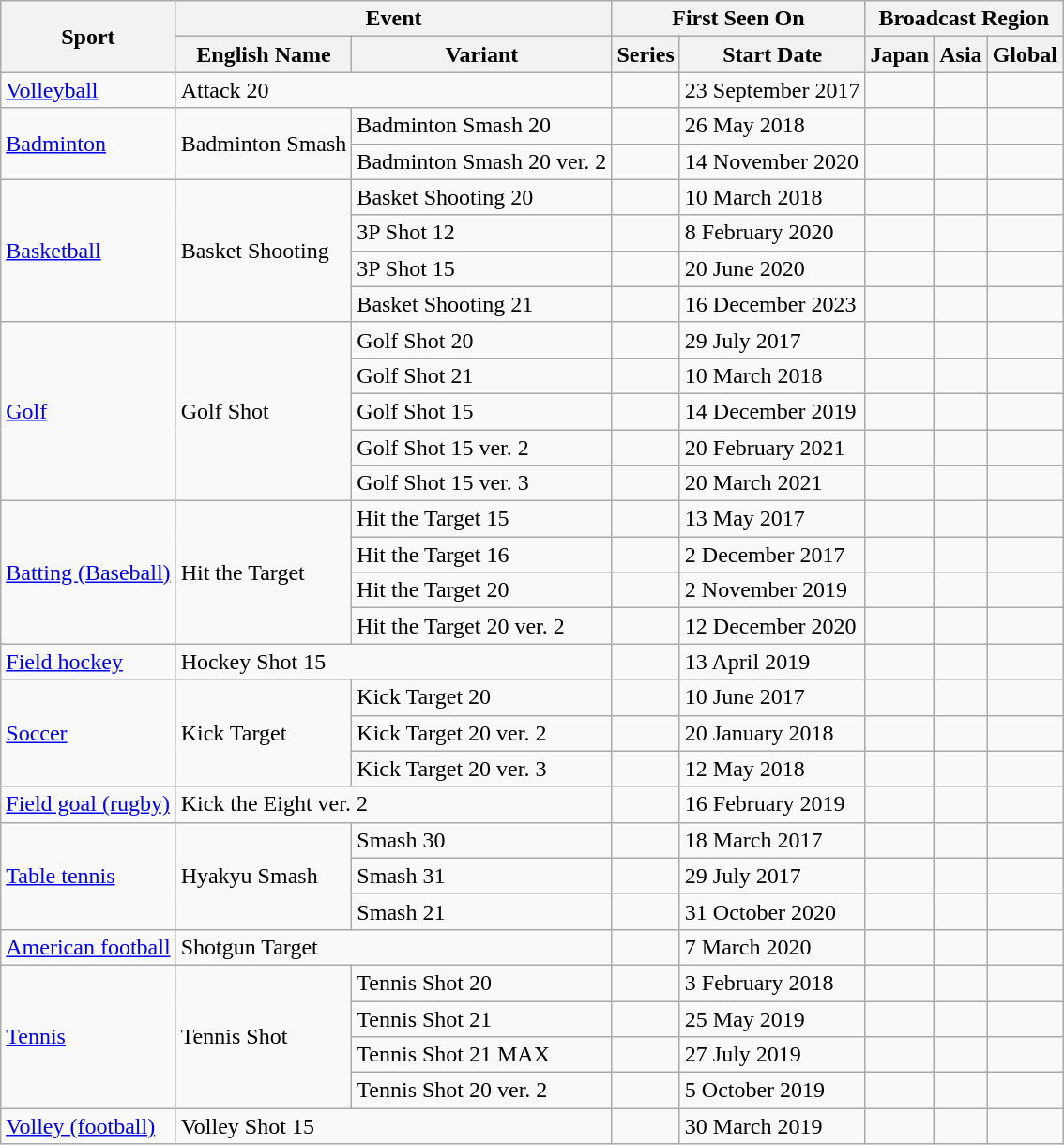<table class="wikitable defaultcenter">
<tr>
<th rowspan="2">Sport</th>
<th colspan="2">Event</th>
<th colspan="2">First Seen On</th>
<th colspan="3">Broadcast Region</th>
</tr>
<tr>
<th>English Name</th>
<th>Variant</th>
<th>Series</th>
<th>Start Date</th>
<th>Japan</th>
<th>Asia</th>
<th>Global</th>
</tr>
<tr>
<td><a href='#'>Volleyball</a></td>
<td colspan="2">Attack 20</td>
<td></td>
<td>23 September 2017</td>
<td></td>
<td></td>
<td></td>
</tr>
<tr>
<td rowspan="2"><a href='#'>Badminton</a></td>
<td rowspan="2">Badminton Smash</td>
<td>Badminton Smash 20</td>
<td></td>
<td>26 May 2018</td>
<td></td>
<td></td>
<td></td>
</tr>
<tr>
<td>Badminton Smash 20 ver. 2</td>
<td></td>
<td>14 November 2020</td>
<td></td>
<td></td>
<td></td>
</tr>
<tr>
<td rowspan="4"><a href='#'>Basketball</a></td>
<td rowspan="4">Basket Shooting</td>
<td>Basket Shooting 20</td>
<td></td>
<td>10 March 2018</td>
<td></td>
<td></td>
<td></td>
</tr>
<tr>
<td>3P Shot 12</td>
<td></td>
<td>8 February 2020</td>
<td></td>
<td></td>
<td></td>
</tr>
<tr>
<td>3P Shot 15</td>
<td></td>
<td>20 June 2020</td>
<td></td>
<td></td>
<td></td>
</tr>
<tr>
<td>Basket Shooting 21</td>
<td></td>
<td>16 December 2023</td>
<td></td>
<td></td>
<td></td>
</tr>
<tr>
<td rowspan="5"><a href='#'>Golf</a></td>
<td rowspan="5">Golf Shot</td>
<td>Golf Shot 20</td>
<td></td>
<td>29 July 2017</td>
<td></td>
<td></td>
<td></td>
</tr>
<tr>
<td>Golf Shot 21</td>
<td></td>
<td>10 March 2018</td>
<td></td>
<td></td>
<td></td>
</tr>
<tr>
<td>Golf Shot 15</td>
<td></td>
<td>14 December 2019</td>
<td></td>
<td></td>
<td></td>
</tr>
<tr>
<td>Golf Shot 15 ver. 2</td>
<td></td>
<td>20 February 2021</td>
<td></td>
<td></td>
<td></td>
</tr>
<tr>
<td>Golf Shot 15 ver. 3</td>
<td></td>
<td>20 March 2021</td>
<td></td>
<td></td>
<td></td>
</tr>
<tr>
<td rowspan="4"><a href='#'>Batting (Baseball)</a></td>
<td rowspan="4">Hit the Target</td>
<td>Hit the Target 15</td>
<td></td>
<td>13 May 2017</td>
<td></td>
<td></td>
<td></td>
</tr>
<tr>
<td>Hit the Target 16</td>
<td></td>
<td>2 December 2017</td>
<td></td>
<td></td>
<td></td>
</tr>
<tr>
<td>Hit the Target 20</td>
<td></td>
<td>2 November 2019</td>
<td></td>
<td></td>
<td></td>
</tr>
<tr>
<td>Hit the Target 20 ver. 2</td>
<td></td>
<td>12 December 2020</td>
<td></td>
<td></td>
<td></td>
</tr>
<tr>
<td><a href='#'>Field hockey</a></td>
<td colspan="2">Hockey Shot 15</td>
<td></td>
<td>13 April 2019</td>
<td></td>
<td></td>
<td></td>
</tr>
<tr>
<td rowspan="3"><a href='#'>Soccer</a></td>
<td rowspan="3">Kick Target</td>
<td>Kick Target 20</td>
<td></td>
<td>10 June 2017</td>
<td></td>
<td></td>
<td></td>
</tr>
<tr>
<td>Kick Target 20 ver. 2</td>
<td></td>
<td>20 January 2018</td>
<td></td>
<td></td>
<td></td>
</tr>
<tr>
<td>Kick Target 20 ver. 3</td>
<td></td>
<td>12 May 2018</td>
<td></td>
<td></td>
<td></td>
</tr>
<tr>
<td><a href='#'>Field goal (rugby)</a></td>
<td colspan="2">Kick the Eight ver. 2</td>
<td></td>
<td>16 February 2019</td>
<td></td>
<td></td>
<td></td>
</tr>
<tr>
<td rowspan="3"><a href='#'>Table tennis</a></td>
<td rowspan="3">Hyakyu Smash</td>
<td>Smash 30</td>
<td></td>
<td>18 March 2017</td>
<td></td>
<td></td>
<td></td>
</tr>
<tr>
<td>Smash 31</td>
<td></td>
<td>29 July 2017</td>
<td></td>
<td></td>
<td></td>
</tr>
<tr>
<td>Smash 21</td>
<td></td>
<td>31 October 2020</td>
<td></td>
<td></td>
<td></td>
</tr>
<tr>
<td><a href='#'>American football</a></td>
<td colspan="2">Shotgun Target</td>
<td></td>
<td>7 March 2020</td>
<td></td>
<td></td>
<td></td>
</tr>
<tr>
<td rowspan="4"><a href='#'>Tennis</a></td>
<td rowspan="4">Tennis Shot</td>
<td>Tennis Shot 20</td>
<td></td>
<td>3 February 2018</td>
<td></td>
<td></td>
<td></td>
</tr>
<tr>
<td>Tennis Shot 21</td>
<td></td>
<td>25 May 2019</td>
<td></td>
<td></td>
<td></td>
</tr>
<tr>
<td>Tennis Shot 21 MAX</td>
<td></td>
<td>27 July 2019</td>
<td></td>
<td></td>
<td></td>
</tr>
<tr>
<td>Tennis Shot 20 ver. 2</td>
<td></td>
<td>5 October 2019</td>
<td></td>
<td></td>
<td></td>
</tr>
<tr>
<td><a href='#'>Volley (football)</a></td>
<td colspan="2">Volley Shot 15</td>
<td></td>
<td>30 March 2019</td>
<td></td>
<td></td>
<td></td>
</tr>
</table>
